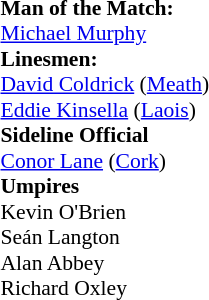<table width=100% style="font-size: 90%">
<tr>
<td><br><strong>Man of the Match:</strong>
<br> <a href='#'>Michael Murphy</a><br><strong>Linesmen:</strong>
<br> <a href='#'>David Coldrick</a> (<a href='#'>Meath</a>)
<br> <a href='#'>Eddie Kinsella</a> (<a href='#'>Laois</a>)<br><strong>Sideline Official</strong>
<br> <a href='#'>Conor Lane</a> (<a href='#'>Cork</a>)<br><strong>Umpires</strong>
<br> Kevin O'Brien
<br> Seán Langton
<br> Alan Abbey
<br> Richard Oxley</td>
</tr>
</table>
